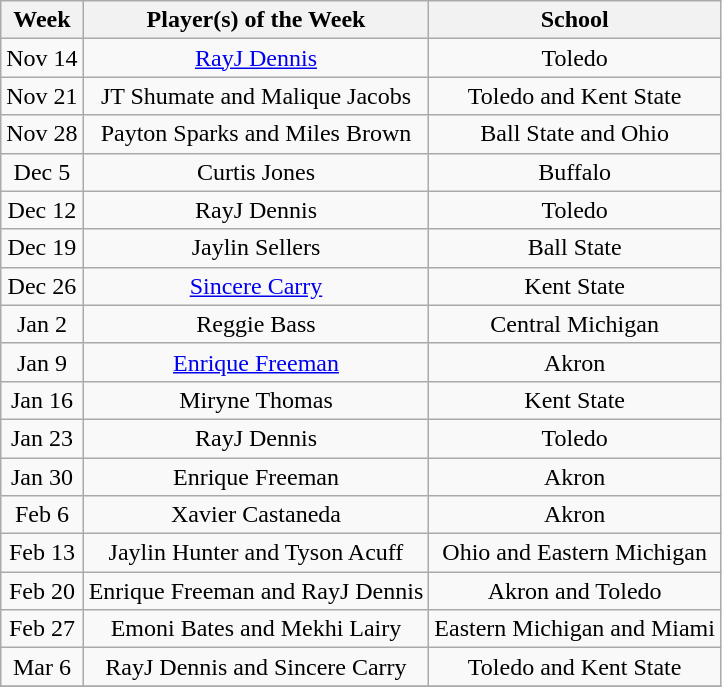<table class=wikitable style="text-align:center">
<tr>
<th>Week</th>
<th>Player(s) of the Week</th>
<th>School</th>
</tr>
<tr>
<td>Nov 14</td>
<td><a href='#'>RayJ Dennis</a></td>
<td>Toledo</td>
</tr>
<tr>
<td>Nov 21</td>
<td>JT Shumate and Malique Jacobs</td>
<td>Toledo and Kent State</td>
</tr>
<tr>
<td>Nov 28</td>
<td>Payton Sparks and Miles Brown</td>
<td>Ball State and Ohio</td>
</tr>
<tr>
<td>Dec 5</td>
<td>Curtis Jones</td>
<td>Buffalo</td>
</tr>
<tr>
<td>Dec 12</td>
<td>RayJ Dennis</td>
<td>Toledo</td>
</tr>
<tr>
<td>Dec 19</td>
<td>Jaylin Sellers</td>
<td>Ball State</td>
</tr>
<tr>
<td>Dec 26</td>
<td><a href='#'>Sincere Carry</a></td>
<td>Kent State</td>
</tr>
<tr>
<td>Jan 2</td>
<td>Reggie Bass</td>
<td>Central Michigan</td>
</tr>
<tr>
<td>Jan 9</td>
<td><a href='#'>Enrique Freeman</a></td>
<td>Akron</td>
</tr>
<tr>
<td>Jan 16</td>
<td>Miryne Thomas</td>
<td>Kent State</td>
</tr>
<tr>
<td>Jan 23</td>
<td>RayJ Dennis</td>
<td>Toledo</td>
</tr>
<tr>
<td>Jan 30</td>
<td>Enrique Freeman</td>
<td>Akron</td>
</tr>
<tr>
<td>Feb 6</td>
<td>Xavier Castaneda</td>
<td>Akron</td>
</tr>
<tr>
<td>Feb 13</td>
<td>Jaylin Hunter and Tyson Acuff</td>
<td>Ohio and Eastern Michigan</td>
</tr>
<tr>
<td>Feb 20</td>
<td>Enrique Freeman and RayJ Dennis</td>
<td>Akron and Toledo</td>
</tr>
<tr>
<td>Feb 27</td>
<td>Emoni Bates and Mekhi Lairy</td>
<td>Eastern Michigan and Miami</td>
</tr>
<tr>
<td>Mar 6</td>
<td>RayJ Dennis and Sincere Carry</td>
<td>Toledo and  Kent State</td>
</tr>
<tr>
</tr>
</table>
